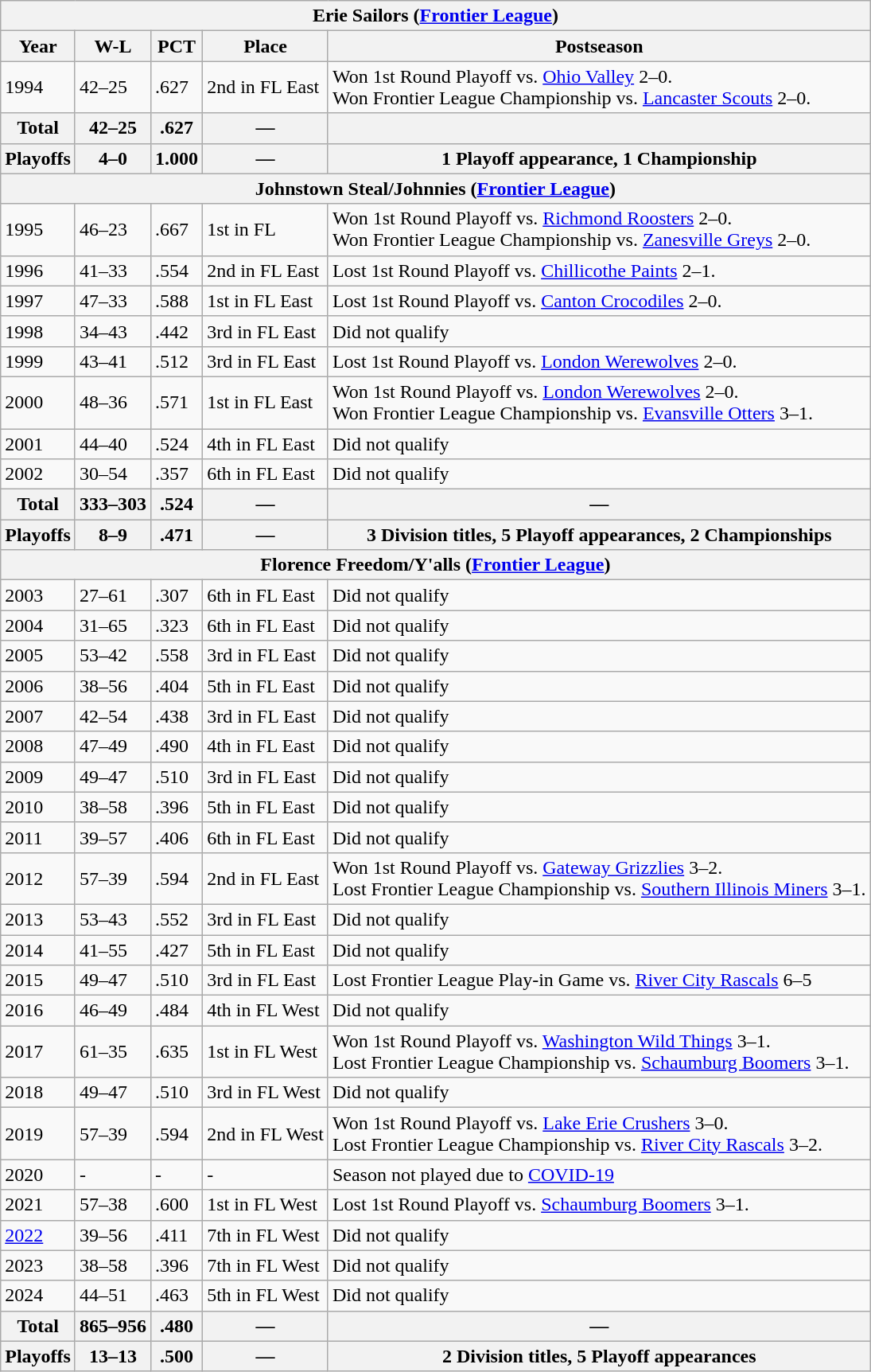<table class="wikitable">
<tr>
<th colspan="5" align="center">Erie Sailors (<a href='#'>Frontier League</a>)</th>
</tr>
<tr>
<th>Year</th>
<th>W-L</th>
<th>PCT</th>
<th>Place</th>
<th>Postseason</th>
</tr>
<tr>
<td>1994</td>
<td>42–25</td>
<td>.627</td>
<td>2nd in FL East</td>
<td>Won 1st Round Playoff vs. <a href='#'>Ohio Valley</a> 2–0.<br>Won Frontier League Championship vs. <a href='#'>Lancaster Scouts</a> 2–0.</td>
</tr>
<tr>
<th>Total</th>
<th>42–25</th>
<th>.627</th>
<th>—</th>
<th></th>
</tr>
<tr>
<th>Playoffs</th>
<th>4–0</th>
<th>1.000</th>
<th>—</th>
<th>1 Playoff appearance,  1 Championship</th>
</tr>
<tr>
<th colspan="5" align="center">Johnstown Steal/Johnnies (<a href='#'>Frontier League</a>)</th>
</tr>
<tr>
<td>1995</td>
<td>46–23</td>
<td>.667</td>
<td>1st in FL</td>
<td>Won 1st Round Playoff vs. <a href='#'>Richmond Roosters</a> 2–0.<br>Won Frontier League Championship vs. <a href='#'>Zanesville Greys</a> 2–0.</td>
</tr>
<tr>
<td>1996</td>
<td>41–33</td>
<td>.554</td>
<td>2nd in FL East</td>
<td>Lost 1st Round Playoff vs. <a href='#'>Chillicothe Paints</a> 2–1.</td>
</tr>
<tr>
<td>1997</td>
<td>47–33</td>
<td>.588</td>
<td>1st in FL East</td>
<td>Lost 1st Round Playoff vs. <a href='#'>Canton Crocodiles</a> 2–0.</td>
</tr>
<tr>
<td>1998</td>
<td>34–43</td>
<td>.442</td>
<td>3rd in FL East</td>
<td>Did not qualify</td>
</tr>
<tr>
<td>1999</td>
<td>43–41</td>
<td>.512</td>
<td>3rd in FL East</td>
<td>Lost 1st Round Playoff vs. <a href='#'>London Werewolves</a> 2–0.</td>
</tr>
<tr>
<td>2000</td>
<td>48–36</td>
<td>.571</td>
<td>1st in FL East</td>
<td>Won 1st Round Playoff vs. <a href='#'>London Werewolves</a> 2–0.<br>Won Frontier League Championship vs. <a href='#'>Evansville Otters</a> 3–1.</td>
</tr>
<tr>
<td>2001</td>
<td>44–40</td>
<td>.524</td>
<td>4th in FL East</td>
<td>Did not qualify</td>
</tr>
<tr>
<td>2002</td>
<td>30–54</td>
<td>.357</td>
<td>6th in FL East</td>
<td>Did not qualify</td>
</tr>
<tr>
<th>Total</th>
<th>333–303</th>
<th>.524</th>
<th>—</th>
<th>—</th>
</tr>
<tr>
<th>Playoffs</th>
<th>8–9</th>
<th>.471</th>
<th>—</th>
<th>3 Division titles, 5 Playoff appearances, 2 Championships</th>
</tr>
<tr>
<th colspan="5" align="center">Florence Freedom/Y'alls (<a href='#'>Frontier League</a>)</th>
</tr>
<tr>
<td>2003</td>
<td>27–61</td>
<td>.307</td>
<td>6th in FL East</td>
<td>Did not qualify</td>
</tr>
<tr>
<td>2004</td>
<td>31–65</td>
<td>.323</td>
<td>6th in FL East</td>
<td>Did not qualify</td>
</tr>
<tr>
<td>2005</td>
<td>53–42</td>
<td>.558</td>
<td>3rd in FL East</td>
<td>Did not qualify</td>
</tr>
<tr>
<td>2006</td>
<td>38–56</td>
<td>.404</td>
<td>5th in FL East</td>
<td>Did not qualify</td>
</tr>
<tr>
<td>2007</td>
<td>42–54</td>
<td>.438</td>
<td>3rd in FL East</td>
<td>Did not qualify</td>
</tr>
<tr>
<td>2008</td>
<td>47–49</td>
<td>.490</td>
<td>4th in FL East</td>
<td>Did not qualify</td>
</tr>
<tr>
<td>2009</td>
<td>49–47</td>
<td>.510</td>
<td>3rd in FL East</td>
<td>Did not qualify</td>
</tr>
<tr>
<td>2010</td>
<td>38–58</td>
<td>.396</td>
<td>5th in FL East</td>
<td>Did not qualify</td>
</tr>
<tr>
<td>2011</td>
<td>39–57</td>
<td>.406</td>
<td>6th in FL East</td>
<td>Did not qualify</td>
</tr>
<tr>
<td>2012</td>
<td>57–39</td>
<td>.594</td>
<td>2nd in FL East</td>
<td>Won 1st Round Playoff vs. <a href='#'>Gateway Grizzlies</a> 3–2.<br>Lost Frontier League Championship vs. <a href='#'>Southern Illinois Miners</a> 3–1.</td>
</tr>
<tr>
<td>2013</td>
<td>53–43</td>
<td>.552</td>
<td>3rd in FL East</td>
<td>Did not qualify</td>
</tr>
<tr>
<td>2014</td>
<td>41–55</td>
<td>.427</td>
<td>5th in FL East</td>
<td>Did not qualify</td>
</tr>
<tr>
<td>2015</td>
<td>49–47</td>
<td>.510</td>
<td>3rd in FL East</td>
<td>Lost Frontier League Play-in Game vs. <a href='#'>River City Rascals</a> 6–5</td>
</tr>
<tr>
<td>2016</td>
<td>46–49</td>
<td>.484</td>
<td>4th in FL West</td>
<td>Did not qualify</td>
</tr>
<tr>
<td>2017</td>
<td>61–35</td>
<td>.635</td>
<td>1st in FL West</td>
<td>Won 1st Round Playoff vs. <a href='#'>Washington Wild Things</a> 3–1.<br>Lost Frontier League Championship vs. <a href='#'>Schaumburg Boomers</a> 3–1.</td>
</tr>
<tr>
<td>2018</td>
<td>49–47</td>
<td>.510</td>
<td>3rd in FL West</td>
<td>Did not qualify</td>
</tr>
<tr>
<td>2019</td>
<td>57–39</td>
<td>.594</td>
<td>2nd in FL West</td>
<td>Won 1st Round Playoff vs. <a href='#'>Lake Erie Crushers</a> 3–0.<br>Lost Frontier League Championship vs. <a href='#'>River City Rascals</a> 3–2.</td>
</tr>
<tr>
<td>2020</td>
<td>-</td>
<td>-</td>
<td>-</td>
<td>Season not played due to <a href='#'>COVID-19</a></td>
</tr>
<tr>
<td>2021</td>
<td>57–38</td>
<td>.600</td>
<td>1st in FL West</td>
<td>Lost 1st Round Playoff vs. <a href='#'>Schaumburg Boomers</a> 3–1.</td>
</tr>
<tr>
<td><a href='#'>2022</a></td>
<td>39–56</td>
<td>.411</td>
<td>7th in FL West</td>
<td>Did not qualify</td>
</tr>
<tr>
<td>2023</td>
<td>38–58</td>
<td>.396</td>
<td>7th in FL West</td>
<td>Did not qualify</td>
</tr>
<tr>
<td>2024</td>
<td>44–51</td>
<td>.463</td>
<td>5th in FL West</td>
<td>Did not qualify</td>
</tr>
<tr>
<th>Total</th>
<th>865–956</th>
<th>.480</th>
<th>—</th>
<th>—</th>
</tr>
<tr>
<th>Playoffs</th>
<th>13–13</th>
<th>.500</th>
<th>—</th>
<th>2 Division titles, 5 Playoff appearances</th>
</tr>
</table>
